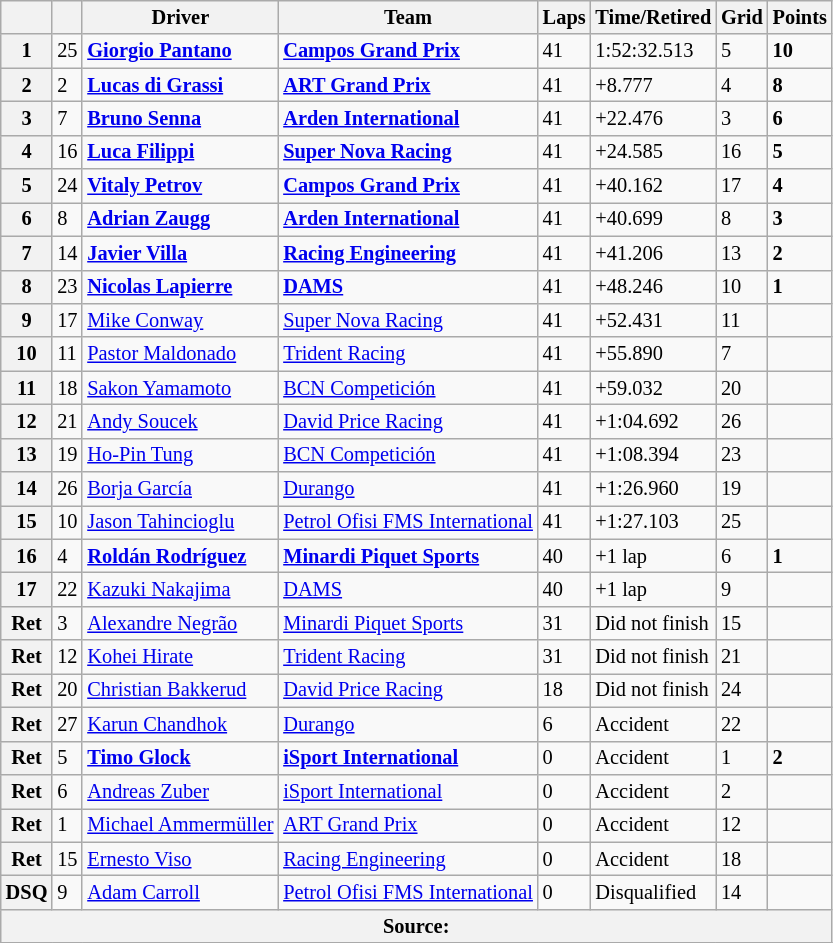<table class="wikitable" style="font-size:85%">
<tr>
<th></th>
<th></th>
<th>Driver</th>
<th>Team</th>
<th>Laps</th>
<th>Time/Retired</th>
<th>Grid</th>
<th>Points</th>
</tr>
<tr>
<th>1</th>
<td>25</td>
<td> <strong><a href='#'>Giorgio Pantano</a></strong></td>
<td><strong><a href='#'>Campos Grand Prix</a></strong></td>
<td>41</td>
<td>1:52:32.513</td>
<td>5</td>
<td><strong>10</strong></td>
</tr>
<tr>
<th>2</th>
<td>2</td>
<td> <strong><a href='#'>Lucas di Grassi</a></strong></td>
<td><strong><a href='#'>ART Grand Prix</a></strong></td>
<td>41</td>
<td>+8.777</td>
<td>4</td>
<td><strong>8</strong></td>
</tr>
<tr>
<th>3</th>
<td>7</td>
<td> <strong><a href='#'>Bruno Senna</a></strong></td>
<td><strong><a href='#'>Arden International</a></strong></td>
<td>41</td>
<td>+22.476</td>
<td>3</td>
<td><strong>6</strong></td>
</tr>
<tr>
<th>4</th>
<td>16</td>
<td> <strong><a href='#'>Luca Filippi</a></strong></td>
<td><strong><a href='#'>Super Nova Racing</a></strong></td>
<td>41</td>
<td>+24.585</td>
<td>16</td>
<td><strong>5</strong></td>
</tr>
<tr>
<th>5</th>
<td>24</td>
<td> <strong><a href='#'>Vitaly Petrov</a></strong></td>
<td><strong><a href='#'>Campos Grand Prix</a></strong></td>
<td>41</td>
<td>+40.162</td>
<td>17</td>
<td><strong>4</strong></td>
</tr>
<tr>
<th>6</th>
<td>8</td>
<td> <strong><a href='#'>Adrian Zaugg</a></strong></td>
<td><strong><a href='#'>Arden International</a></strong></td>
<td>41</td>
<td>+40.699</td>
<td>8</td>
<td><strong>3</strong></td>
</tr>
<tr>
<th>7</th>
<td>14</td>
<td> <strong><a href='#'>Javier Villa</a></strong></td>
<td><strong><a href='#'>Racing Engineering</a></strong></td>
<td>41</td>
<td>+41.206</td>
<td>13</td>
<td><strong>2</strong></td>
</tr>
<tr>
<th>8</th>
<td>23</td>
<td> <strong><a href='#'>Nicolas Lapierre</a></strong></td>
<td><strong><a href='#'>DAMS</a></strong></td>
<td>41</td>
<td>+48.246</td>
<td>10</td>
<td><strong>1</strong></td>
</tr>
<tr>
<th>9</th>
<td>17</td>
<td> <a href='#'>Mike Conway</a></td>
<td><a href='#'>Super Nova Racing</a></td>
<td>41</td>
<td>+52.431</td>
<td>11</td>
<td></td>
</tr>
<tr>
<th>10</th>
<td>11</td>
<td> <a href='#'>Pastor Maldonado</a></td>
<td><a href='#'>Trident Racing</a></td>
<td>41</td>
<td>+55.890</td>
<td>7</td>
<td></td>
</tr>
<tr>
<th>11</th>
<td>18</td>
<td> <a href='#'>Sakon Yamamoto</a></td>
<td><a href='#'>BCN Competición</a></td>
<td>41</td>
<td>+59.032</td>
<td>20</td>
<td></td>
</tr>
<tr>
<th>12</th>
<td>21</td>
<td> <a href='#'>Andy Soucek</a></td>
<td><a href='#'>David Price Racing</a></td>
<td>41</td>
<td>+1:04.692</td>
<td>26</td>
<td></td>
</tr>
<tr>
<th>13</th>
<td>19</td>
<td> <a href='#'>Ho-Pin Tung</a></td>
<td><a href='#'>BCN Competición</a></td>
<td>41</td>
<td>+1:08.394</td>
<td>23</td>
<td></td>
</tr>
<tr>
<th>14</th>
<td>26</td>
<td> <a href='#'>Borja García</a></td>
<td><a href='#'>Durango</a></td>
<td>41</td>
<td>+1:26.960</td>
<td>19</td>
<td></td>
</tr>
<tr>
<th>15</th>
<td>10</td>
<td> <a href='#'>Jason Tahincioglu</a></td>
<td><a href='#'>Petrol Ofisi FMS International</a></td>
<td>41</td>
<td>+1:27.103</td>
<td>25</td>
<td></td>
</tr>
<tr>
<th>16</th>
<td>4</td>
<td> <strong><a href='#'>Roldán Rodríguez</a></strong></td>
<td><strong><a href='#'>Minardi Piquet Sports</a></strong></td>
<td>40</td>
<td>+1 lap</td>
<td>6</td>
<td><strong>1</strong></td>
</tr>
<tr>
<th>17</th>
<td>22</td>
<td> <a href='#'>Kazuki Nakajima</a></td>
<td><a href='#'>DAMS</a></td>
<td>40</td>
<td>+1 lap</td>
<td>9</td>
<td></td>
</tr>
<tr>
<th>Ret</th>
<td>3</td>
<td> <a href='#'>Alexandre Negrão</a></td>
<td><a href='#'>Minardi Piquet Sports</a></td>
<td>31</td>
<td>Did not finish</td>
<td>15</td>
<td></td>
</tr>
<tr>
<th>Ret</th>
<td>12</td>
<td> <a href='#'>Kohei Hirate</a></td>
<td><a href='#'>Trident Racing</a></td>
<td>31</td>
<td>Did not finish</td>
<td>21</td>
<td></td>
</tr>
<tr>
<th>Ret</th>
<td>20</td>
<td> <a href='#'>Christian Bakkerud</a></td>
<td><a href='#'>David Price Racing</a></td>
<td>18</td>
<td>Did not finish</td>
<td>24</td>
<td></td>
</tr>
<tr>
<th>Ret</th>
<td>27</td>
<td> <a href='#'>Karun Chandhok</a></td>
<td><a href='#'>Durango</a></td>
<td>6</td>
<td>Accident</td>
<td>22</td>
<td></td>
</tr>
<tr>
<th>Ret</th>
<td>5</td>
<td> <strong><a href='#'>Timo Glock</a></strong></td>
<td><strong><a href='#'>iSport International</a></strong></td>
<td>0</td>
<td>Accident</td>
<td>1</td>
<td><strong>2</strong></td>
</tr>
<tr>
<th>Ret</th>
<td>6</td>
<td> <a href='#'>Andreas Zuber</a></td>
<td><a href='#'>iSport International</a></td>
<td>0</td>
<td>Accident</td>
<td>2</td>
<td></td>
</tr>
<tr>
<th>Ret</th>
<td>1</td>
<td> <a href='#'>Michael Ammermüller</a></td>
<td><a href='#'>ART Grand Prix</a></td>
<td>0</td>
<td>Accident</td>
<td>12</td>
<td></td>
</tr>
<tr>
<th>Ret</th>
<td>15</td>
<td> <a href='#'>Ernesto Viso</a></td>
<td><a href='#'>Racing Engineering</a></td>
<td>0</td>
<td>Accident</td>
<td>18</td>
<td></td>
</tr>
<tr>
<th>DSQ</th>
<td>9</td>
<td> <a href='#'>Adam Carroll</a></td>
<td><a href='#'>Petrol Ofisi FMS International</a></td>
<td>0</td>
<td>Disqualified</td>
<td>14</td>
<td></td>
</tr>
<tr>
<th colspan="8">Source:</th>
</tr>
<tr>
</tr>
</table>
